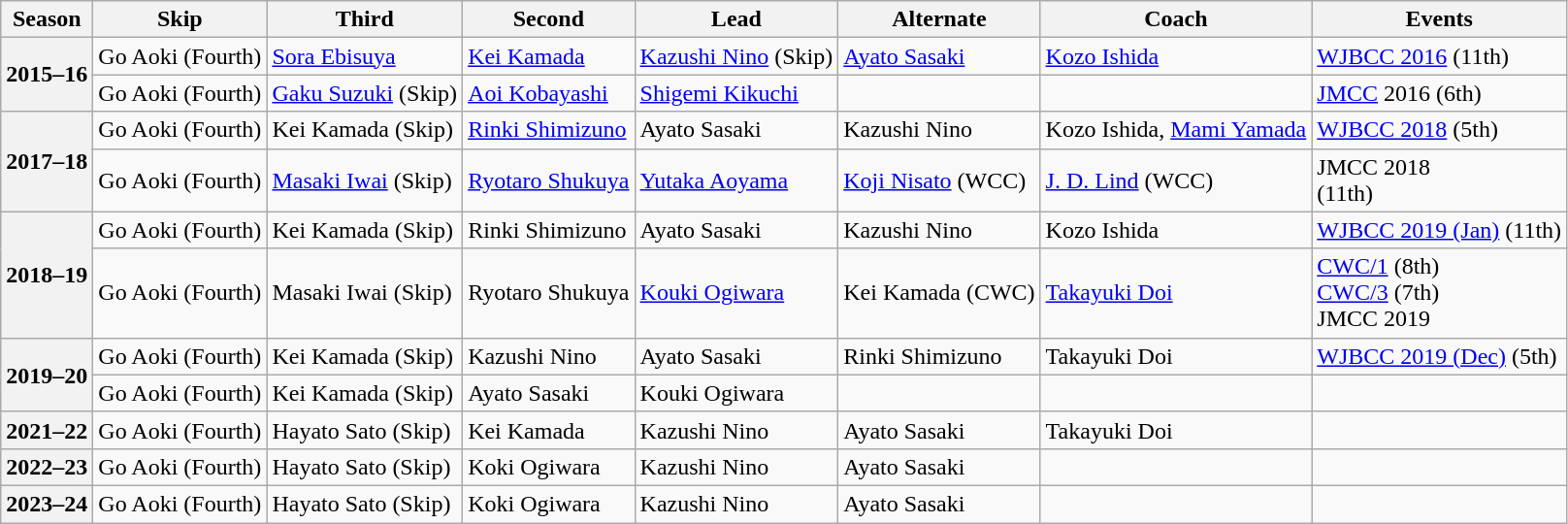<table class="wikitable">
<tr>
<th scope="col">Season</th>
<th scope="col">Skip</th>
<th scope="col">Third</th>
<th scope="col">Second</th>
<th scope="col">Lead</th>
<th scope="col">Alternate</th>
<th scope="col">Coach</th>
<th scope="col">Events</th>
</tr>
<tr>
<th scope="row" rowspan=2>2015–16</th>
<td>Go Aoki (Fourth)</td>
<td><a href='#'>Sora Ebisuya</a></td>
<td><a href='#'>Kei Kamada</a></td>
<td><a href='#'>Kazushi Nino</a> (Skip)</td>
<td><a href='#'>Ayato Sasaki</a></td>
<td><a href='#'>Kozo Ishida</a></td>
<td><a href='#'>WJBCC 2016</a> (11th)</td>
</tr>
<tr>
<td>Go Aoki (Fourth)</td>
<td><a href='#'>Gaku Suzuki</a> (Skip)</td>
<td><a href='#'>Aoi Kobayashi</a></td>
<td><a href='#'>Shigemi Kikuchi</a></td>
<td></td>
<td></td>
<td><a href='#'>JMCC</a> 2016 (6th)</td>
</tr>
<tr>
<th scope="row" rowspan=2>2017–18</th>
<td>Go Aoki (Fourth)</td>
<td>Kei Kamada (Skip)</td>
<td><a href='#'>Rinki Shimizuno</a></td>
<td>Ayato Sasaki</td>
<td>Kazushi Nino</td>
<td>Kozo Ishida, <a href='#'>Mami Yamada</a></td>
<td><a href='#'>WJBCC 2018</a> (5th)</td>
</tr>
<tr>
<td>Go Aoki (Fourth)</td>
<td><a href='#'>Masaki Iwai</a> (Skip)</td>
<td><a href='#'>Ryotaro Shukuya</a></td>
<td><a href='#'>Yutaka Aoyama</a></td>
<td><a href='#'>Koji Nisato</a> (WCC)</td>
<td><a href='#'>J. D. Lind</a> (WCC)</td>
<td>JMCC 2018 <br> (11th)</td>
</tr>
<tr>
<th scope="row" rowspan=2>2018–19</th>
<td>Go Aoki (Fourth)</td>
<td>Kei Kamada (Skip)</td>
<td>Rinki Shimizuno</td>
<td>Ayato Sasaki</td>
<td>Kazushi Nino</td>
<td>Kozo Ishida</td>
<td><a href='#'>WJBCC 2019 (Jan)</a> (11th)</td>
</tr>
<tr>
<td>Go Aoki (Fourth)</td>
<td>Masaki Iwai (Skip)</td>
<td>Ryotaro Shukuya</td>
<td><a href='#'>Kouki Ogiwara</a></td>
<td>Kei Kamada (CWC)</td>
<td><a href='#'>Takayuki Doi</a></td>
<td><a href='#'>CWC/1</a> (8th)<br><a href='#'>CWC/3</a> (7th)<br>JMCC 2019 </td>
</tr>
<tr>
<th scope="row" rowspan=2>2019–20</th>
<td>Go Aoki (Fourth)</td>
<td>Kei Kamada (Skip)</td>
<td>Kazushi Nino</td>
<td>Ayato Sasaki</td>
<td>Rinki Shimizuno</td>
<td>Takayuki Doi</td>
<td><a href='#'>WJBCC 2019 (Dec)</a> (5th)</td>
</tr>
<tr>
<td>Go Aoki (Fourth)</td>
<td>Kei Kamada (Skip)</td>
<td>Ayato Sasaki</td>
<td>Kouki Ogiwara</td>
<td></td>
<td></td>
<td></td>
</tr>
<tr>
<th scope="row">2021–22</th>
<td>Go Aoki (Fourth)</td>
<td>Hayato Sato (Skip)</td>
<td>Kei Kamada</td>
<td>Kazushi Nino</td>
<td>Ayato Sasaki</td>
<td>Takayuki Doi</td>
<td></td>
</tr>
<tr>
<th scope="row">2022–23</th>
<td>Go Aoki (Fourth)</td>
<td>Hayato Sato (Skip)</td>
<td>Koki Ogiwara</td>
<td>Kazushi Nino</td>
<td>Ayato Sasaki</td>
<td></td>
<td></td>
</tr>
<tr>
<th scope="row">2023–24</th>
<td>Go Aoki (Fourth)</td>
<td>Hayato Sato (Skip)</td>
<td>Koki Ogiwara</td>
<td>Kazushi Nino</td>
<td>Ayato Sasaki</td>
<td></td>
<td></td>
</tr>
</table>
